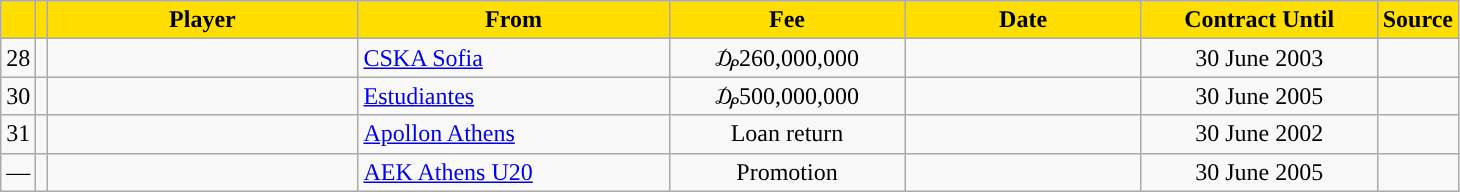<table class="wikitable sortable">
<tr>
<th style="background:#FFDE00"></th>
<th style="background:#FFDE00"></th>
<th width=200 style="background:#FFDE00">Player</th>
<th width=200 style="background:#FFDE00">From</th>
<th width=150 style="background:#FFDE00">Fee</th>
<th width=150 style="background:#FFDE00">Date</th>
<th width=150 style="background:#FFDE00">Contract Until</th>
<th style="background:#FFDE00">Source</th>
</tr>
<tr>
<td align=center>28</td>
<td align=center></td>
<td></td>
<td> <a href='#'>CSKA Sofia</a></td>
<td align=center>₯260,000,000</td>
<td align=center></td>
<td align=center>30 June 2003</td>
<td align=center></td>
</tr>
<tr>
<td align=center>30</td>
<td align=center></td>
<td></td>
<td> <a href='#'>Estudiantes</a></td>
<td align=center>₯500,000,000</td>
<td align=center></td>
<td align=center>30 June 2005</td>
<td align=center></td>
</tr>
<tr>
<td align=center>31</td>
<td align=center></td>
<td></td>
<td> <a href='#'>Apollon Athens</a></td>
<td align=center>Loan return</td>
<td align=center></td>
<td align=center>30 June 2002</td>
<td align=center></td>
</tr>
<tr>
<td align=center>—</td>
<td align=center></td>
<td></td>
<td> <a href='#'>AEK Athens U20</a></td>
<td align=center>Promotion</td>
<td align=center></td>
<td align=center>30 June 2005</td>
<td align=center></td>
</tr>
</table>
